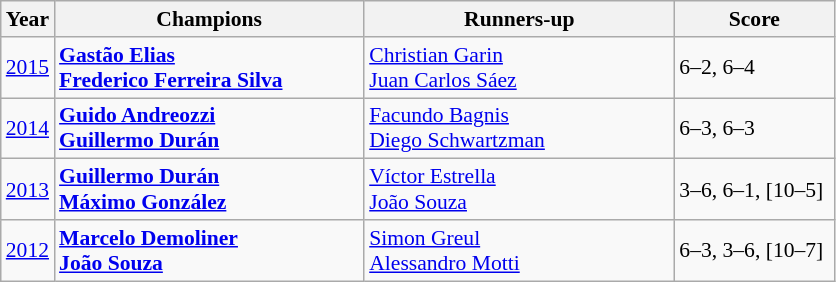<table class="wikitable" style="font-size:90%">
<tr>
<th>Year</th>
<th width="200">Champions</th>
<th width="200">Runners-up</th>
<th width="100">Score</th>
</tr>
<tr>
<td><a href='#'>2015</a></td>
<td> <strong><a href='#'>Gastão Elias</a></strong><br> <strong><a href='#'>Frederico Ferreira Silva</a></strong></td>
<td> <a href='#'>Christian Garin</a><br> <a href='#'>Juan Carlos Sáez</a></td>
<td>6–2, 6–4</td>
</tr>
<tr>
<td><a href='#'>2014</a></td>
<td> <strong><a href='#'>Guido Andreozzi</a></strong><br> <strong><a href='#'>Guillermo Durán</a></strong></td>
<td> <a href='#'>Facundo Bagnis</a><br> <a href='#'>Diego Schwartzman</a></td>
<td>6–3, 6–3</td>
</tr>
<tr>
<td><a href='#'>2013</a></td>
<td> <strong><a href='#'>Guillermo Durán</a></strong> <br>  <strong><a href='#'>Máximo González</a></strong></td>
<td> <a href='#'>Víctor Estrella</a> <br>  <a href='#'>João Souza</a></td>
<td>3–6, 6–1, [10–5]</td>
</tr>
<tr>
<td><a href='#'>2012</a></td>
<td> <strong><a href='#'>Marcelo Demoliner</a></strong> <br>  <strong><a href='#'>João Souza</a></strong></td>
<td> <a href='#'>Simon Greul</a> <br>  <a href='#'>Alessandro Motti</a></td>
<td>6–3, 3–6, [10–7]</td>
</tr>
</table>
